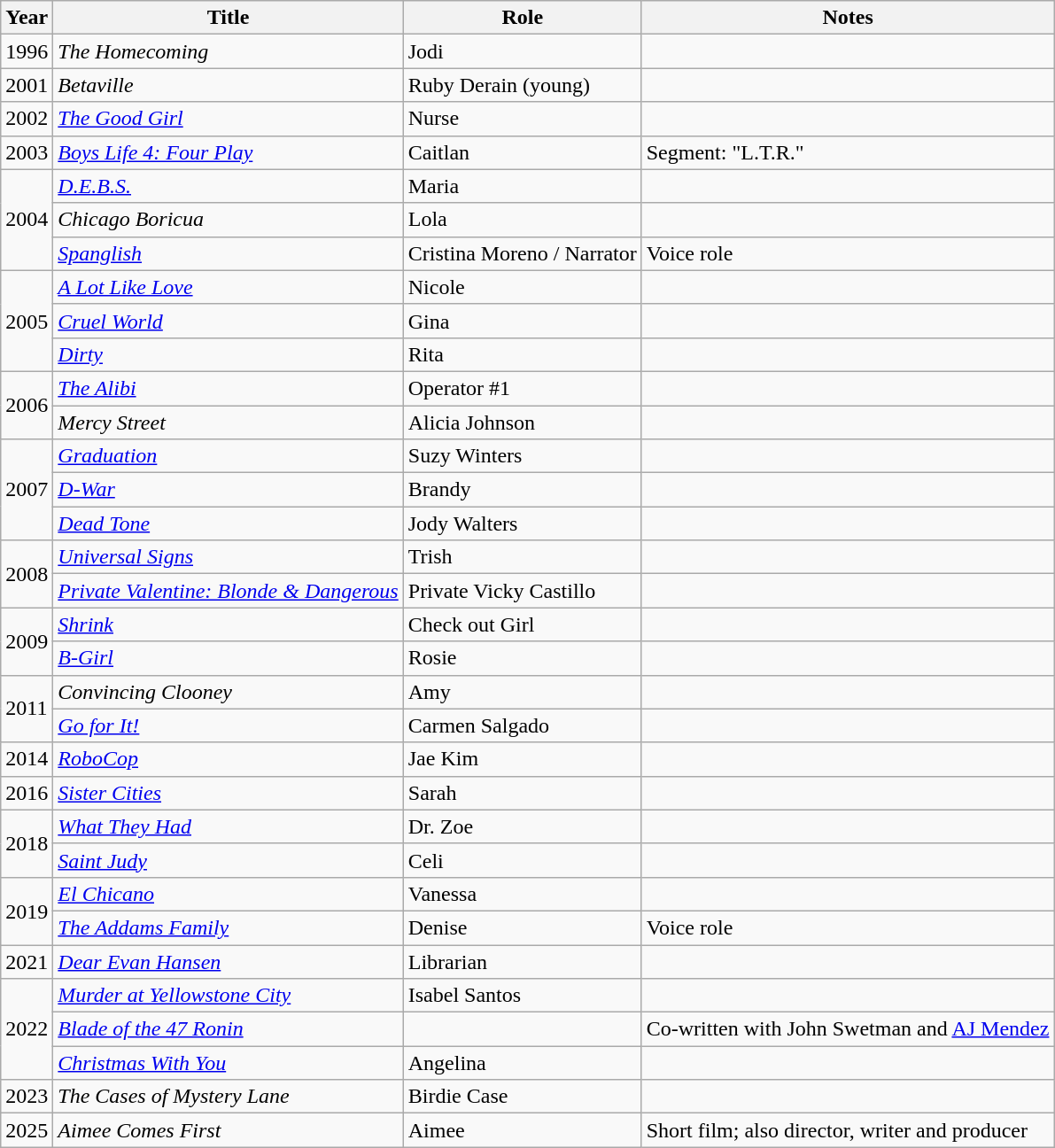<table class="wikitable sortable">
<tr>
<th>Year</th>
<th>Title</th>
<th>Role</th>
<th class="unsortable">Notes</th>
</tr>
<tr>
<td>1996</td>
<td><em>The Homecoming</em></td>
<td>Jodi</td>
<td></td>
</tr>
<tr>
<td>2001</td>
<td><em>Betaville</em></td>
<td>Ruby Derain (young)</td>
<td></td>
</tr>
<tr>
<td>2002</td>
<td><em><a href='#'>The Good Girl</a></em></td>
<td>Nurse</td>
<td></td>
</tr>
<tr>
<td>2003</td>
<td><em><a href='#'>Boys Life 4: Four Play</a></em></td>
<td>Caitlan</td>
<td>Segment: "L.T.R."</td>
</tr>
<tr>
<td rowspan="3">2004</td>
<td><em><a href='#'>D.E.B.S.</a></em></td>
<td>Maria</td>
<td></td>
</tr>
<tr>
<td><em>Chicago Boricua</em></td>
<td>Lola</td>
<td></td>
</tr>
<tr>
<td><em><a href='#'>Spanglish</a></em></td>
<td>Cristina Moreno / Narrator</td>
<td>Voice role</td>
</tr>
<tr>
<td rowspan="3">2005</td>
<td><em><a href='#'>A Lot Like Love</a></em></td>
<td>Nicole</td>
<td></td>
</tr>
<tr>
<td><em><a href='#'>Cruel World</a></em></td>
<td>Gina</td>
<td></td>
</tr>
<tr>
<td><em><a href='#'>Dirty</a></em></td>
<td>Rita</td>
<td></td>
</tr>
<tr>
<td rowspan="2">2006</td>
<td><em><a href='#'>The Alibi</a></em></td>
<td>Operator #1</td>
<td></td>
</tr>
<tr>
<td><em>Mercy Street</em></td>
<td>Alicia Johnson</td>
<td></td>
</tr>
<tr>
<td rowspan="3">2007</td>
<td><em><a href='#'>Graduation</a></em></td>
<td>Suzy Winters</td>
<td></td>
</tr>
<tr>
<td><em><a href='#'>D-War</a></em></td>
<td>Brandy</td>
<td></td>
</tr>
<tr>
<td><em><a href='#'>Dead Tone</a></em></td>
<td>Jody Walters</td>
<td></td>
</tr>
<tr>
<td rowspan="2">2008</td>
<td><em><a href='#'>Universal Signs</a></em></td>
<td>Trish</td>
<td></td>
</tr>
<tr>
<td><em><a href='#'>Private Valentine: Blonde & Dangerous</a></em></td>
<td>Private Vicky Castillo</td>
<td></td>
</tr>
<tr>
<td rowspan="2">2009</td>
<td><em><a href='#'>Shrink</a></em></td>
<td>Check out Girl</td>
<td></td>
</tr>
<tr>
<td><em><a href='#'>B-Girl</a></em></td>
<td>Rosie</td>
<td></td>
</tr>
<tr>
<td rowspan="2">2011</td>
<td><em>Convincing Clooney</em></td>
<td>Amy</td>
<td></td>
</tr>
<tr>
<td><em><a href='#'>Go for It!</a></em></td>
<td>Carmen Salgado</td>
<td></td>
</tr>
<tr>
<td>2014</td>
<td><em><a href='#'>RoboCop</a></em></td>
<td>Jae Kim</td>
<td></td>
</tr>
<tr>
<td>2016</td>
<td><em><a href='#'>Sister Cities</a></em></td>
<td>Sarah</td>
<td></td>
</tr>
<tr>
<td rowspan="2">2018</td>
<td><em><a href='#'>What They Had</a></em></td>
<td>Dr. Zoe</td>
<td></td>
</tr>
<tr>
<td><em><a href='#'>Saint Judy</a></em></td>
<td>Celi</td>
<td></td>
</tr>
<tr>
<td rowspan="2">2019</td>
<td><em><a href='#'>El Chicano</a></em></td>
<td>Vanessa</td>
<td></td>
</tr>
<tr>
<td><em><a href='#'>The Addams Family</a></em></td>
<td>Denise</td>
<td>Voice role</td>
</tr>
<tr>
<td>2021</td>
<td><em><a href='#'>Dear Evan Hansen</a></em></td>
<td>Librarian</td>
<td></td>
</tr>
<tr>
<td rowspan="3">2022</td>
<td><em><a href='#'>Murder at Yellowstone City</a></em></td>
<td>Isabel Santos</td>
<td></td>
</tr>
<tr>
<td><em><a href='#'>Blade of the 47 Ronin</a></em></td>
<td></td>
<td>Co-written with John Swetman and <a href='#'>AJ Mendez</a></td>
</tr>
<tr>
<td><em><a href='#'>Christmas With You</a></em></td>
<td>Angelina</td>
<td></td>
</tr>
<tr>
<td>2023</td>
<td><em>The Cases of Mystery Lane</em></td>
<td>Birdie Case</td>
<td></td>
</tr>
<tr>
<td>2025</td>
<td><em>Aimee Comes First</em></td>
<td>Aimee</td>
<td>Short film; also director, writer and producer</td>
</tr>
</table>
